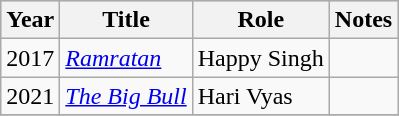<table class="wikitable sortable">
<tr style="background:#ccc;">
<th>Year</th>
<th>Title</th>
<th>Role</th>
<th>Notes</th>
</tr>
<tr>
<td>2017</td>
<td><em><a href='#'>Ramratan</a></em></td>
<td>Happy Singh</td>
<td></td>
</tr>
<tr>
<td>2021</td>
<td><em><a href='#'>The Big Bull</a></em></td>
<td>Hari Vyas</td>
<td></td>
</tr>
<tr>
</tr>
</table>
